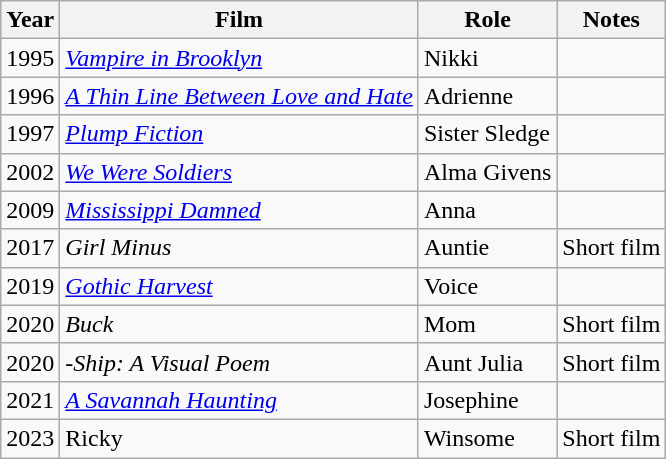<table class="wikitable sortable">
<tr>
<th>Year</th>
<th>Film</th>
<th>Role</th>
<th>Notes</th>
</tr>
<tr>
<td>1995</td>
<td><em><a href='#'>Vampire in Brooklyn</a></em></td>
<td>Nikki</td>
<td></td>
</tr>
<tr>
<td>1996</td>
<td><em><a href='#'>A Thin Line Between Love and Hate</a></em></td>
<td>Adrienne</td>
<td></td>
</tr>
<tr>
<td>1997</td>
<td><em><a href='#'>Plump Fiction</a></em></td>
<td>Sister Sledge</td>
<td></td>
</tr>
<tr>
<td>2002</td>
<td><em><a href='#'>We Were Soldiers</a></em></td>
<td>Alma Givens</td>
<td></td>
</tr>
<tr>
<td>2009</td>
<td><em><a href='#'>Mississippi Damned</a></em></td>
<td>Anna</td>
<td></td>
</tr>
<tr>
<td>2017</td>
<td><em>Girl Minus</em></td>
<td>Auntie</td>
<td>Short film</td>
</tr>
<tr>
<td>2019</td>
<td><em><a href='#'>Gothic Harvest</a></em></td>
<td>Voice</td>
<td></td>
</tr>
<tr>
<td>2020</td>
<td><em>Buck</em></td>
<td>Mom</td>
<td>Short film</td>
</tr>
<tr>
<td>2020</td>
<td><em>-Ship: A Visual Poem</em></td>
<td>Aunt Julia</td>
<td>Short film</td>
</tr>
<tr>
<td>2021</td>
<td><em><a href='#'>A Savannah Haunting</a></em></td>
<td>Josephine</td>
<td></td>
</tr>
<tr>
<td>2023</td>
<td>Ricky</td>
<td>Winsome</td>
<td>Short film</td>
</tr>
</table>
